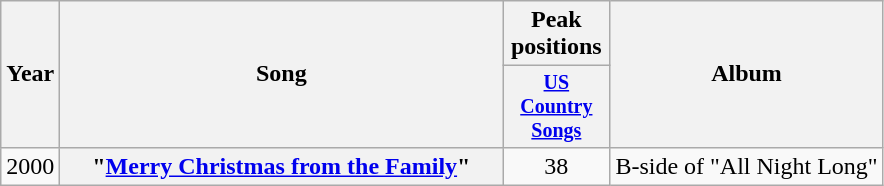<table class="wikitable plainrowheaders" style="text-align:center;">
<tr>
<th rowspan="2">Year</th>
<th rowspan="2" style="width:18em;">Song</th>
<th>Peak positions</th>
<th rowspan="2">Album</th>
</tr>
<tr style="font-size:smaller;">
<th width="65"><a href='#'>US Country Songs</a><br></th>
</tr>
<tr>
<td>2000</td>
<th scope="row">"<a href='#'>Merry Christmas from the Family</a>"</th>
<td>38</td>
<td>B-side of "All Night Long"</td>
</tr>
</table>
